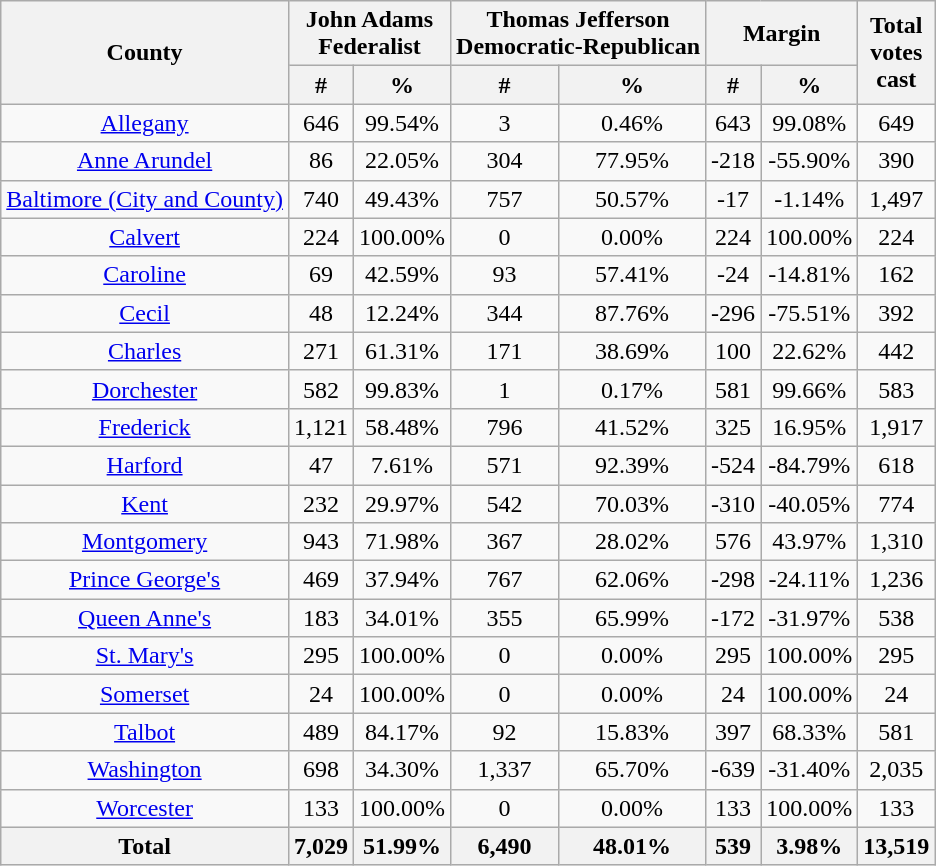<table class="wikitable sortable">
<tr>
<th rowspan="2">County</th>
<th colspan="2">John Adams<br>Federalist</th>
<th colspan="2">Thomas Jefferson<br>Democratic-Republican</th>
<th colspan="2">Margin</th>
<th rowspan="2">Total<br>votes<br>cast</th>
</tr>
<tr>
<th>#</th>
<th>%</th>
<th>#</th>
<th>%</th>
<th>#</th>
<th>%</th>
</tr>
<tr style="text-align:center;">
<td><a href='#'>Allegany</a></td>
<td>646</td>
<td>99.54%</td>
<td>3</td>
<td>0.46%</td>
<td>643</td>
<td>99.08%</td>
<td>649</td>
</tr>
<tr style="text-align:center;">
<td><a href='#'>Anne Arundel</a></td>
<td>86</td>
<td>22.05%</td>
<td>304</td>
<td>77.95%</td>
<td>-218</td>
<td>-55.90%</td>
<td>390</td>
</tr>
<tr style="text-align:center;">
<td><a href='#'>Baltimore (City and County)</a></td>
<td>740</td>
<td>49.43%</td>
<td>757</td>
<td>50.57%</td>
<td>-17</td>
<td>-1.14%</td>
<td>1,497</td>
</tr>
<tr style="text-align:center;">
<td><a href='#'>Calvert</a></td>
<td>224</td>
<td>100.00%</td>
<td>0</td>
<td>0.00%</td>
<td>224</td>
<td>100.00%</td>
<td>224</td>
</tr>
<tr style="text-align:center;">
<td><a href='#'>Caroline</a></td>
<td>69</td>
<td>42.59%</td>
<td>93</td>
<td>57.41%</td>
<td>-24</td>
<td>-14.81%</td>
<td>162</td>
</tr>
<tr style="text-align:center;">
<td><a href='#'>Cecil</a></td>
<td>48</td>
<td>12.24%</td>
<td>344</td>
<td>87.76%</td>
<td>-296</td>
<td>-75.51%</td>
<td>392</td>
</tr>
<tr style="text-align:center;">
<td><a href='#'>Charles</a></td>
<td>271</td>
<td>61.31%</td>
<td>171</td>
<td>38.69%</td>
<td>100</td>
<td>22.62%</td>
<td>442</td>
</tr>
<tr style="text-align:center;">
<td><a href='#'>Dorchester</a></td>
<td>582</td>
<td>99.83%</td>
<td>1</td>
<td>0.17%</td>
<td>581</td>
<td>99.66%</td>
<td>583</td>
</tr>
<tr style="text-align:center;">
<td><a href='#'>Frederick</a></td>
<td>1,121</td>
<td>58.48%</td>
<td>796</td>
<td>41.52%</td>
<td>325</td>
<td>16.95%</td>
<td>1,917</td>
</tr>
<tr style="text-align:center;">
<td><a href='#'>Harford</a></td>
<td>47</td>
<td>7.61%</td>
<td>571</td>
<td>92.39%</td>
<td>-524</td>
<td>-84.79%</td>
<td>618</td>
</tr>
<tr style="text-align:center;">
<td><a href='#'>Kent</a></td>
<td>232</td>
<td>29.97%</td>
<td>542</td>
<td>70.03%</td>
<td>-310</td>
<td>-40.05%</td>
<td>774</td>
</tr>
<tr style="text-align:center;">
<td><a href='#'>Montgomery</a></td>
<td>943</td>
<td>71.98%</td>
<td>367</td>
<td>28.02%</td>
<td>576</td>
<td>43.97%</td>
<td>1,310</td>
</tr>
<tr style="text-align:center;">
<td><a href='#'>Prince George's</a></td>
<td>469</td>
<td>37.94%</td>
<td>767</td>
<td>62.06%</td>
<td>-298</td>
<td>-24.11%</td>
<td>1,236</td>
</tr>
<tr style="text-align:center;">
<td><a href='#'>Queen Anne's</a></td>
<td>183</td>
<td>34.01%</td>
<td>355</td>
<td>65.99%</td>
<td>-172</td>
<td>-31.97%</td>
<td>538</td>
</tr>
<tr style="text-align:center;">
<td><a href='#'>St. Mary's</a></td>
<td>295</td>
<td>100.00%</td>
<td>0</td>
<td>0.00%</td>
<td>295</td>
<td>100.00%</td>
<td>295</td>
</tr>
<tr style="text-align:center;">
<td><a href='#'>Somerset</a></td>
<td>24</td>
<td>100.00%</td>
<td>0</td>
<td>0.00%</td>
<td>24</td>
<td>100.00%</td>
<td>24</td>
</tr>
<tr style="text-align:center;">
<td><a href='#'>Talbot</a></td>
<td>489</td>
<td>84.17%</td>
<td>92</td>
<td>15.83%</td>
<td>397</td>
<td>68.33%</td>
<td>581</td>
</tr>
<tr style="text-align:center;">
<td><a href='#'>Washington</a></td>
<td>698</td>
<td>34.30%</td>
<td>1,337</td>
<td>65.70%</td>
<td>-639</td>
<td>-31.40%</td>
<td>2,035</td>
</tr>
<tr style="text-align:center;">
<td><a href='#'>Worcester</a></td>
<td>133</td>
<td>100.00%</td>
<td>0</td>
<td>0.00%</td>
<td>133</td>
<td>100.00%</td>
<td>133</td>
</tr>
<tr style="text-align:center;">
<th>Total</th>
<th>7,029</th>
<th>51.99%</th>
<th>6,490</th>
<th>48.01%</th>
<th>539</th>
<th>3.98%</th>
<th>13,519</th>
</tr>
</table>
